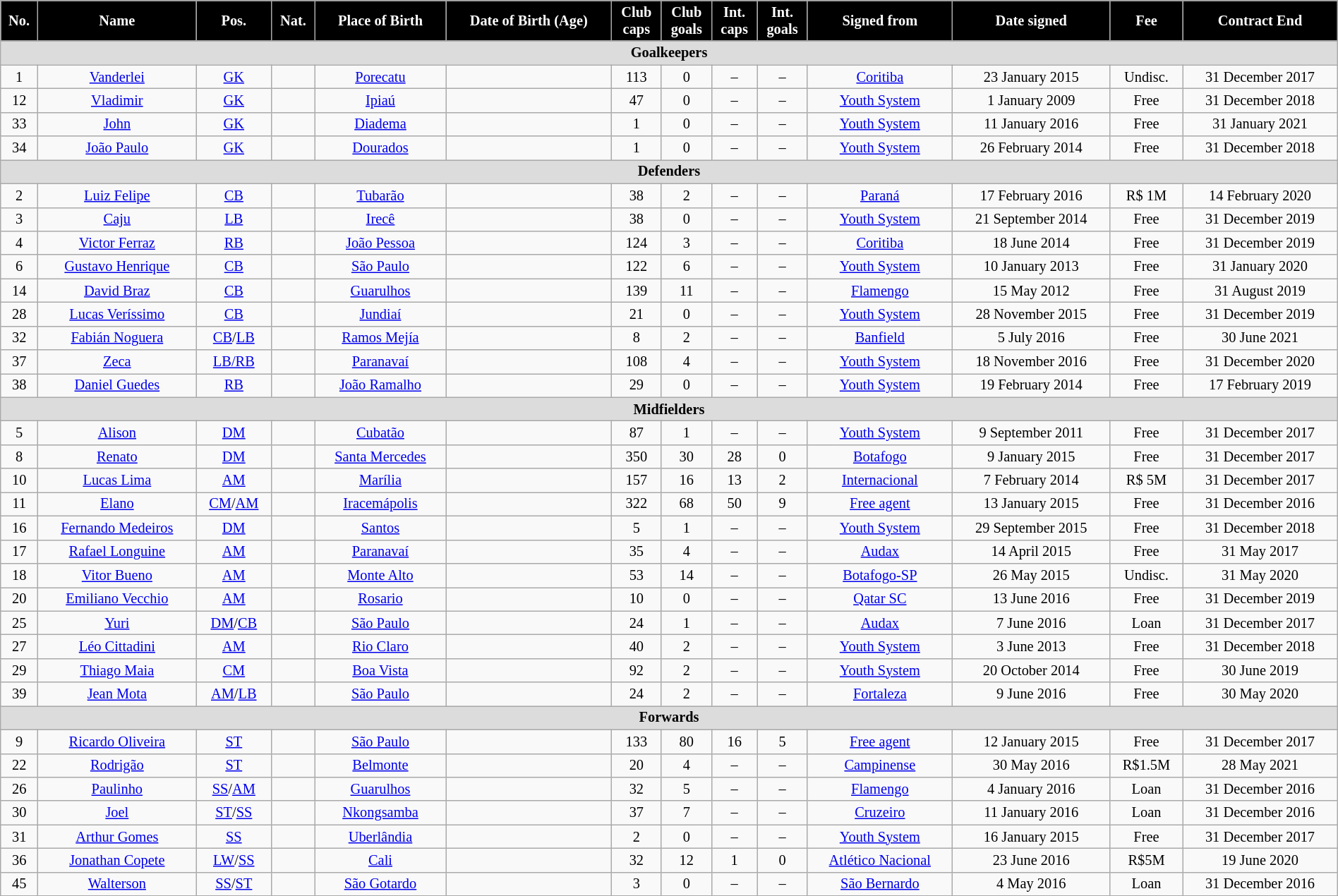<table class="wikitable" sortable style="text-align:center; font-size:85%; width:100%">
<tr>
<th style="background:#000000; color:#FFFFFF; text-align:center;">No.</th>
<th style="background:#000000; color:#FFFFFF; text-align:center;">Name</th>
<th style="background:#000000; color:#FFFFFF; text-align:center;">Pos.</th>
<th style="background:#000000; color:#FFFFFF; text-align:center;">Nat.</th>
<th style="background:#000000; color:#FFFFFF; text-align:center;">Place of Birth</th>
<th style="background:#000000; color:#FFFFFF; text-align:center;">Date of Birth (Age)</th>
<th style="background:#000000; color:#FFFFFF; text-align:center;">Club<br>caps</th>
<th style="background:#000000; color:#FFFFFF; text-align:center;">Club<br>goals</th>
<th style="background:#000000; color:#FFFFFF; text-align:center;">Int.<br>caps</th>
<th style="background:#000000; color:#FFFFFF; text-align:center;">Int.<br>goals</th>
<th style="background:#000000; color:#FFFFFF; text-align:center;">Signed from</th>
<th style="background:#000000; color:#FFFFFF; text-align:center;">Date signed</th>
<th style="background:#000000; color:#FFFFFF; text-align:center;">Fee</th>
<th style="background:#000000; color:#FFFFFF; text-align:center;">Contract End</th>
</tr>
<tr>
<th colspan="14" style="background:#dcdcdc; text-align:center;">Goalkeepers</th>
</tr>
<tr>
<td>1</td>
<td><a href='#'>Vanderlei</a></td>
<td><a href='#'>GK</a></td>
<td></td>
<td><a href='#'>Porecatu</a> </td>
<td></td>
<td>113</td>
<td>0</td>
<td>–</td>
<td>–</td>
<td><a href='#'>Coritiba</a></td>
<td>23 January 2015</td>
<td>Undisc.</td>
<td>31 December 2017</td>
</tr>
<tr>
<td>12</td>
<td><a href='#'>Vladimir</a></td>
<td><a href='#'>GK</a></td>
<td></td>
<td><a href='#'>Ipiaú</a> </td>
<td></td>
<td>47</td>
<td>0</td>
<td>–</td>
<td>–</td>
<td><a href='#'>Youth System</a></td>
<td>1 January 2009</td>
<td>Free</td>
<td>31 December 2018</td>
</tr>
<tr>
<td>33</td>
<td><a href='#'>John</a></td>
<td><a href='#'>GK</a></td>
<td></td>
<td><a href='#'>Diadema</a> </td>
<td></td>
<td>1</td>
<td>0</td>
<td>–</td>
<td>–</td>
<td><a href='#'>Youth System</a></td>
<td>11 January 2016</td>
<td>Free</td>
<td>31 January 2021</td>
</tr>
<tr>
<td>34</td>
<td><a href='#'>João Paulo</a></td>
<td><a href='#'>GK</a></td>
<td></td>
<td><a href='#'>Dourados</a> </td>
<td></td>
<td>1</td>
<td>0</td>
<td>–</td>
<td>–</td>
<td><a href='#'>Youth System</a></td>
<td>26 February 2014</td>
<td>Free</td>
<td>31 December 2018</td>
</tr>
<tr>
<th colspan="14" style="background:#dcdcdc; text-align:center;">Defenders</th>
</tr>
<tr>
<td>2</td>
<td><a href='#'>Luiz Felipe</a></td>
<td><a href='#'>CB</a></td>
<td></td>
<td><a href='#'>Tubarão</a> </td>
<td></td>
<td>38</td>
<td>2</td>
<td>–</td>
<td>–</td>
<td><a href='#'>Paraná</a></td>
<td>17 February 2016</td>
<td>R$ 1M</td>
<td>14 February 2020</td>
</tr>
<tr>
<td>3</td>
<td><a href='#'>Caju</a></td>
<td><a href='#'>LB</a></td>
<td></td>
<td><a href='#'>Irecê</a> </td>
<td></td>
<td>38</td>
<td>0</td>
<td>–</td>
<td>–</td>
<td><a href='#'>Youth System</a></td>
<td>21 September 2014</td>
<td>Free</td>
<td>31 December 2019</td>
</tr>
<tr>
<td>4</td>
<td><a href='#'>Victor Ferraz</a></td>
<td><a href='#'>RB</a></td>
<td></td>
<td><a href='#'>João Pessoa</a> </td>
<td></td>
<td>124</td>
<td>3</td>
<td>–</td>
<td>–</td>
<td><a href='#'>Coritiba</a></td>
<td>18 June 2014</td>
<td>Free</td>
<td>31 December 2019</td>
</tr>
<tr>
<td>6</td>
<td><a href='#'>Gustavo Henrique</a></td>
<td><a href='#'>CB</a></td>
<td></td>
<td><a href='#'>São Paulo</a> </td>
<td></td>
<td>122</td>
<td>6</td>
<td>–</td>
<td>–</td>
<td><a href='#'>Youth System</a></td>
<td>10 January 2013</td>
<td>Free</td>
<td>31 January 2020</td>
</tr>
<tr>
<td>14</td>
<td><a href='#'>David Braz</a></td>
<td><a href='#'>CB</a></td>
<td></td>
<td><a href='#'>Guarulhos</a> </td>
<td></td>
<td>139</td>
<td>11</td>
<td>–</td>
<td>–</td>
<td><a href='#'>Flamengo</a></td>
<td>15 May 2012</td>
<td>Free</td>
<td>31 August 2019</td>
</tr>
<tr>
<td>28</td>
<td><a href='#'>Lucas Veríssimo</a></td>
<td><a href='#'>CB</a></td>
<td></td>
<td><a href='#'>Jundiaí</a> </td>
<td></td>
<td>21</td>
<td>0</td>
<td>–</td>
<td>–</td>
<td><a href='#'>Youth System</a></td>
<td>28 November 2015</td>
<td>Free</td>
<td>31 December 2019</td>
</tr>
<tr>
<td>32</td>
<td><a href='#'>Fabián Noguera</a></td>
<td><a href='#'>CB</a>/<a href='#'>LB</a></td>
<td></td>
<td><a href='#'>Ramos Mejía</a></td>
<td></td>
<td>8</td>
<td>2</td>
<td>–</td>
<td>–</td>
<td><a href='#'>Banfield</a> </td>
<td>5 July 2016</td>
<td>Free</td>
<td>30 June 2021</td>
</tr>
<tr>
<td>37</td>
<td><a href='#'>Zeca</a></td>
<td><a href='#'>LB/RB</a></td>
<td></td>
<td><a href='#'>Paranavaí</a> </td>
<td></td>
<td>108</td>
<td>4</td>
<td>–</td>
<td>–</td>
<td><a href='#'>Youth System</a></td>
<td>18 November 2016</td>
<td>Free</td>
<td>31 December 2020</td>
</tr>
<tr>
<td>38</td>
<td><a href='#'>Daniel Guedes</a></td>
<td><a href='#'>RB</a></td>
<td></td>
<td><a href='#'>João Ramalho</a> </td>
<td></td>
<td>29</td>
<td>0</td>
<td>–</td>
<td>–</td>
<td><a href='#'>Youth System</a></td>
<td>19 February 2014</td>
<td>Free</td>
<td>17 February 2019</td>
</tr>
<tr>
<th colspan="14" style="background:#dcdcdc; text-align:center;">Midfielders</th>
</tr>
<tr>
<td>5</td>
<td><a href='#'>Alison</a></td>
<td><a href='#'>DM</a></td>
<td></td>
<td><a href='#'>Cubatão</a> </td>
<td></td>
<td>87</td>
<td>1</td>
<td>–</td>
<td>–</td>
<td><a href='#'>Youth System</a></td>
<td>9 September 2011</td>
<td>Free</td>
<td>31 December 2017</td>
</tr>
<tr>
<td>8</td>
<td><a href='#'>Renato</a></td>
<td><a href='#'>DM</a></td>
<td></td>
<td><a href='#'>Santa Mercedes</a> </td>
<td></td>
<td>350</td>
<td>30</td>
<td>28</td>
<td>0</td>
<td><a href='#'>Botafogo</a></td>
<td>9 January 2015</td>
<td>Free</td>
<td>31 December 2017</td>
</tr>
<tr>
<td>10</td>
<td><a href='#'>Lucas Lima</a></td>
<td><a href='#'>AM</a></td>
<td></td>
<td><a href='#'>Marília</a> </td>
<td></td>
<td>157</td>
<td>16</td>
<td>13</td>
<td>2</td>
<td><a href='#'>Internacional</a></td>
<td>7 February 2014</td>
<td>R$ 5M</td>
<td>31 December 2017</td>
</tr>
<tr>
<td>11</td>
<td><a href='#'>Elano</a></td>
<td><a href='#'>CM</a>/<a href='#'>AM</a></td>
<td></td>
<td><a href='#'>Iracemápolis</a> </td>
<td></td>
<td>322</td>
<td>68</td>
<td>50</td>
<td>9</td>
<td><a href='#'>Free agent</a></td>
<td>13 January 2015</td>
<td>Free</td>
<td>31 December 2016</td>
</tr>
<tr>
<td>16</td>
<td><a href='#'>Fernando Medeiros</a></td>
<td><a href='#'>DM</a></td>
<td></td>
<td><a href='#'>Santos</a> </td>
<td></td>
<td>5</td>
<td>1</td>
<td>–</td>
<td>–</td>
<td><a href='#'>Youth System</a></td>
<td>29 September 2015</td>
<td>Free</td>
<td>31 December 2018</td>
</tr>
<tr>
<td>17</td>
<td><a href='#'>Rafael Longuine</a></td>
<td><a href='#'>AM</a></td>
<td></td>
<td><a href='#'>Paranavaí</a> </td>
<td></td>
<td>35</td>
<td>4</td>
<td>–</td>
<td>–</td>
<td><a href='#'>Audax</a></td>
<td>14 April 2015</td>
<td>Free</td>
<td>31 May 2017</td>
</tr>
<tr>
<td>18</td>
<td><a href='#'>Vitor Bueno</a></td>
<td><a href='#'>AM</a></td>
<td></td>
<td><a href='#'>Monte Alto</a> </td>
<td></td>
<td>53</td>
<td>14</td>
<td>–</td>
<td>–</td>
<td><a href='#'>Botafogo-SP</a></td>
<td>26 May 2015</td>
<td>Undisc.</td>
<td>31 May 2020</td>
</tr>
<tr>
<td>20</td>
<td><a href='#'>Emiliano Vecchio</a></td>
<td><a href='#'>AM</a></td>
<td></td>
<td><a href='#'>Rosario</a></td>
<td></td>
<td>10</td>
<td>0</td>
<td>–</td>
<td>–</td>
<td><a href='#'>Qatar SC</a> </td>
<td>13 June 2016</td>
<td>Free</td>
<td>31 December 2019</td>
</tr>
<tr>
<td>25</td>
<td><a href='#'>Yuri</a></td>
<td><a href='#'>DM</a>/<a href='#'>CB</a></td>
<td></td>
<td><a href='#'>São Paulo</a> </td>
<td></td>
<td>24</td>
<td>1</td>
<td>–</td>
<td>–</td>
<td><a href='#'>Audax</a></td>
<td>7 June 2016</td>
<td>Loan</td>
<td>31 December 2017</td>
</tr>
<tr>
<td>27</td>
<td><a href='#'>Léo Cittadini</a></td>
<td><a href='#'>AM</a></td>
<td></td>
<td><a href='#'>Rio Claro</a> </td>
<td></td>
<td>40</td>
<td>2</td>
<td>–</td>
<td>–</td>
<td><a href='#'>Youth System</a></td>
<td>3 June 2013</td>
<td>Free</td>
<td>31 December 2018</td>
</tr>
<tr>
<td>29</td>
<td><a href='#'>Thiago Maia</a></td>
<td><a href='#'>CM</a></td>
<td></td>
<td><a href='#'>Boa Vista</a> </td>
<td></td>
<td>92</td>
<td>2</td>
<td>–</td>
<td>–</td>
<td><a href='#'>Youth System</a></td>
<td>20 October 2014</td>
<td>Free</td>
<td>30 June 2019</td>
</tr>
<tr>
<td>39</td>
<td><a href='#'>Jean Mota</a></td>
<td><a href='#'>AM</a>/<a href='#'>LB</a></td>
<td></td>
<td><a href='#'>São Paulo</a> </td>
<td></td>
<td>24</td>
<td>2</td>
<td>–</td>
<td>–</td>
<td><a href='#'>Fortaleza</a></td>
<td>9 June 2016</td>
<td>Free</td>
<td>30 May 2020<br></td>
</tr>
<tr>
<th colspan="14" style="background:#dcdcdc; text-align=center;">Forwards</th>
</tr>
<tr>
<td>9</td>
<td><a href='#'>Ricardo Oliveira</a></td>
<td><a href='#'>ST</a></td>
<td></td>
<td><a href='#'>São Paulo</a> </td>
<td></td>
<td>133</td>
<td>80</td>
<td>16</td>
<td>5</td>
<td><a href='#'>Free agent</a></td>
<td>12 January 2015</td>
<td>Free</td>
<td>31 December 2017</td>
</tr>
<tr>
<td>22</td>
<td><a href='#'>Rodrigão</a></td>
<td><a href='#'>ST</a></td>
<td></td>
<td><a href='#'>Belmonte</a> </td>
<td></td>
<td>20</td>
<td>4</td>
<td>–</td>
<td>–</td>
<td><a href='#'>Campinense</a></td>
<td>30 May 2016</td>
<td>R$1.5M</td>
<td>28 May 2021</td>
</tr>
<tr>
<td>26</td>
<td><a href='#'>Paulinho</a></td>
<td><a href='#'>SS</a>/<a href='#'>AM</a></td>
<td></td>
<td><a href='#'>Guarulhos</a> </td>
<td></td>
<td>32</td>
<td>5</td>
<td>–</td>
<td>–</td>
<td><a href='#'>Flamengo</a></td>
<td>4 January 2016</td>
<td>Loan</td>
<td>31 December 2016</td>
</tr>
<tr>
<td>30</td>
<td><a href='#'>Joel</a></td>
<td><a href='#'>ST</a>/<a href='#'>SS</a></td>
<td></td>
<td><a href='#'>Nkongsamba</a></td>
<td></td>
<td>37</td>
<td>7</td>
<td>–</td>
<td>–</td>
<td><a href='#'>Cruzeiro</a></td>
<td>11 January 2016</td>
<td>Loan</td>
<td>31 December 2016</td>
</tr>
<tr>
<td>31</td>
<td><a href='#'>Arthur Gomes</a></td>
<td><a href='#'>SS</a></td>
<td></td>
<td><a href='#'>Uberlândia</a> </td>
<td></td>
<td>2</td>
<td>0</td>
<td>–</td>
<td>–</td>
<td><a href='#'>Youth System</a></td>
<td>16 January 2015</td>
<td>Free</td>
<td>31 December 2017</td>
</tr>
<tr>
<td>36</td>
<td><a href='#'>Jonathan Copete</a></td>
<td><a href='#'>LW</a>/<a href='#'>SS</a></td>
<td></td>
<td><a href='#'>Cali</a></td>
<td></td>
<td>32</td>
<td>12</td>
<td>1</td>
<td>0</td>
<td><a href='#'>Atlético Nacional</a> </td>
<td>23 June 2016</td>
<td>R$5M</td>
<td>19 June 2020</td>
</tr>
<tr>
<td>45</td>
<td><a href='#'>Walterson</a></td>
<td><a href='#'>SS</a>/<a href='#'>ST</a></td>
<td></td>
<td><a href='#'>São Gotardo</a> </td>
<td></td>
<td>3</td>
<td>0</td>
<td>–</td>
<td>–</td>
<td><a href='#'>São Bernardo</a></td>
<td>4 May 2016</td>
<td>Loan</td>
<td>31 December 2016</td>
</tr>
<tr>
</tr>
</table>
